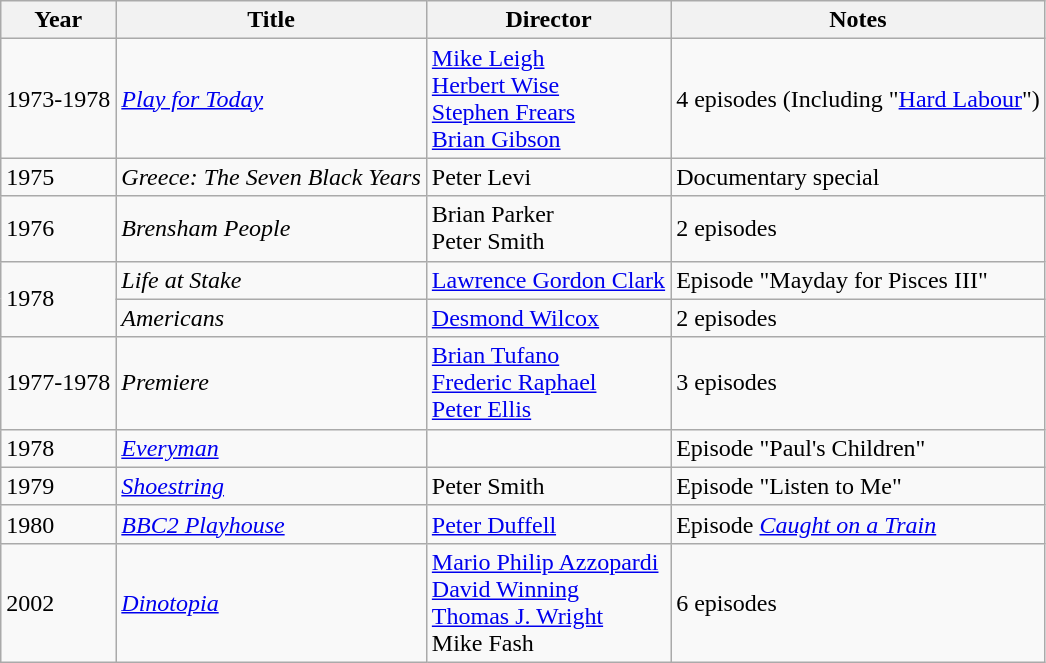<table class="wikitable">
<tr>
<th>Year</th>
<th>Title</th>
<th>Director</th>
<th>Notes</th>
</tr>
<tr>
<td>1973-1978</td>
<td><em><a href='#'>Play for Today</a></em></td>
<td><a href='#'>Mike Leigh</a><br><a href='#'>Herbert Wise</a><br><a href='#'>Stephen Frears</a><br><a href='#'>Brian Gibson</a></td>
<td>4 episodes (Including "<a href='#'>Hard Labour</a>")</td>
</tr>
<tr>
<td>1975</td>
<td><em>Greece: The Seven Black Years</em></td>
<td>Peter Levi</td>
<td>Documentary special</td>
</tr>
<tr>
<td>1976</td>
<td><em>Brensham People</em></td>
<td>Brian Parker<br>Peter Smith</td>
<td>2 episodes</td>
</tr>
<tr>
<td rowspan=2>1978</td>
<td><em>Life at Stake</em></td>
<td><a href='#'>Lawrence Gordon Clark</a></td>
<td>Episode "Mayday for Pisces III"</td>
</tr>
<tr>
<td><em>Americans</em></td>
<td><a href='#'>Desmond Wilcox</a></td>
<td>2 episodes</td>
</tr>
<tr>
<td>1977-1978</td>
<td><em>Premiere</em></td>
<td><a href='#'>Brian Tufano</a><br><a href='#'>Frederic Raphael</a><br><a href='#'>Peter Ellis</a></td>
<td>3 episodes</td>
</tr>
<tr>
<td>1978</td>
<td><em><a href='#'>Everyman</a></em></td>
<td></td>
<td>Episode "Paul's Children"</td>
</tr>
<tr>
<td>1979</td>
<td><em><a href='#'>Shoestring</a></em></td>
<td>Peter Smith</td>
<td>Episode "Listen to Me"</td>
</tr>
<tr>
<td>1980</td>
<td><em><a href='#'>BBC2 Playhouse</a></em></td>
<td><a href='#'>Peter Duffell</a></td>
<td>Episode <em><a href='#'>Caught on a Train</a></em></td>
</tr>
<tr>
<td>2002</td>
<td><em><a href='#'>Dinotopia</a></em></td>
<td><a href='#'>Mario Philip Azzopardi</a><br><a href='#'>David Winning</a><br><a href='#'>Thomas J. Wright</a><br>Mike Fash</td>
<td>6 episodes</td>
</tr>
</table>
